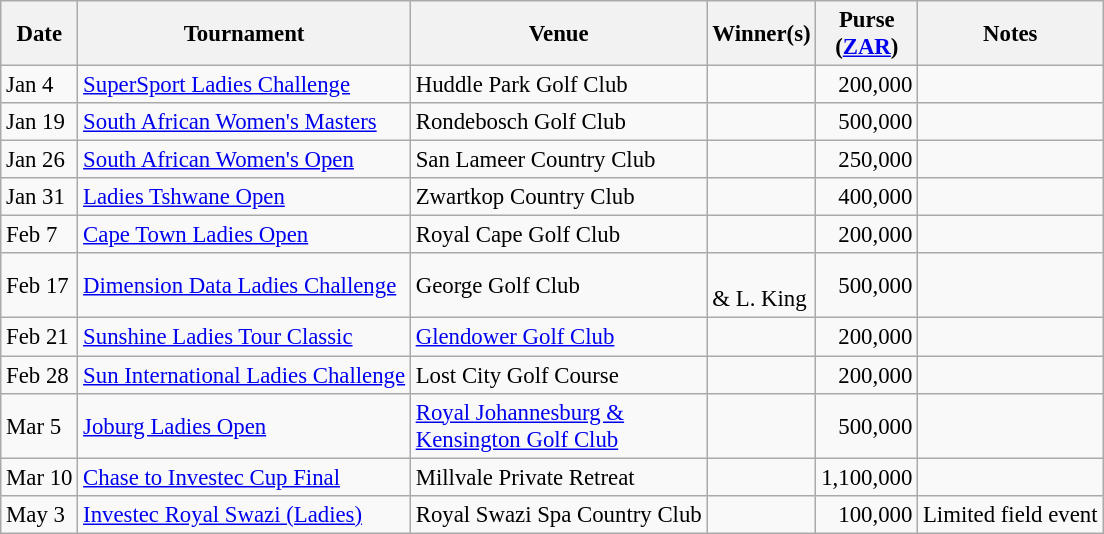<table class="wikitable sortable" style="font-size:95%;">
<tr>
<th>Date</th>
<th>Tournament</th>
<th>Venue</th>
<th>Winner(s)</th>
<th>Purse<br>(<a href='#'>ZAR</a>)</th>
<th>Notes</th>
</tr>
<tr>
<td>Jan 4</td>
<td><a href='#'>SuperSport Ladies Challenge</a></td>
<td>Huddle Park Golf Club</td>
<td> </td>
<td align=right>200,000</td>
<td></td>
</tr>
<tr>
<td>Jan 19</td>
<td><a href='#'>South African Women's Masters</a></td>
<td>Rondebosch Golf Club</td>
<td> </td>
<td align=right>500,000</td>
<td></td>
</tr>
<tr>
<td>Jan 26</td>
<td><a href='#'>South African Women's Open</a></td>
<td>San Lameer Country Club</td>
<td> </td>
<td align=right>250,000</td>
<td></td>
</tr>
<tr>
<td>Jan 31</td>
<td><a href='#'>Ladies Tshwane Open</a></td>
<td>Zwartkop Country Club</td>
<td> </td>
<td align=right>400,000</td>
<td></td>
</tr>
<tr>
<td>Feb 7</td>
<td><a href='#'>Cape Town Ladies Open</a></td>
<td>Royal Cape Golf Club</td>
<td> </td>
<td align=right>200,000</td>
<td></td>
</tr>
<tr>
<td>Feb 17</td>
<td><a href='#'>Dimension Data Ladies Challenge</a></td>
<td>George Golf Club</td>
<td> <br>  & L. King</td>
<td align=right>500,000<br></td>
<td></td>
</tr>
<tr>
<td>Feb 21</td>
<td><a href='#'>Sunshine Ladies Tour Classic</a></td>
<td><a href='#'>Glendower Golf Club</a></td>
<td> </td>
<td align=right>200,000</td>
<td></td>
</tr>
<tr>
<td>Feb 28</td>
<td><a href='#'>Sun International Ladies Challenge</a></td>
<td>Lost City Golf Course</td>
<td> </td>
<td align=right>200,000</td>
<td></td>
</tr>
<tr>
<td>Mar 5</td>
<td><a href='#'>Joburg Ladies Open</a></td>
<td><a href='#'>Royal Johannesburg &<br> Kensington Golf Club</a></td>
<td> </td>
<td align=right>500,000</td>
<td></td>
</tr>
<tr>
<td>Mar 10</td>
<td><a href='#'>Chase to Investec Cup Final</a></td>
<td>Millvale Private Retreat</td>
<td> </td>
<td align=right>1,100,000</td>
<td></td>
</tr>
<tr>
<td>May 3</td>
<td><a href='#'>Investec Royal Swazi (Ladies)</a></td>
<td> Royal Swazi Spa Country Club</td>
<td> </td>
<td align=right>100,000</td>
<td>Limited field event</td>
</tr>
</table>
